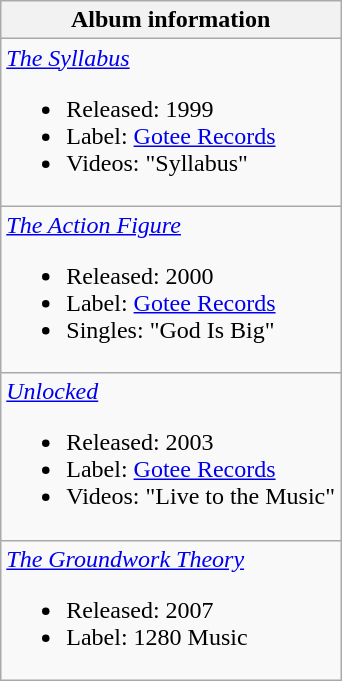<table class="wikitable">
<tr>
<th>Album information</th>
</tr>
<tr>
<td><em><a href='#'>The Syllabus</a></em><br><ul><li>Released: 1999</li><li>Label: <a href='#'>Gotee Records</a></li><li>Videos: "Syllabus"</li></ul></td>
</tr>
<tr>
<td><em><a href='#'>The Action Figure</a></em><br><ul><li>Released: 2000</li><li>Label: <a href='#'>Gotee Records</a></li><li>Singles: "God Is Big"</li></ul></td>
</tr>
<tr>
<td><em><a href='#'>Unlocked</a></em><br><ul><li>Released: 2003</li><li>Label: <a href='#'>Gotee Records</a></li><li>Videos: "Live to the Music"</li></ul></td>
</tr>
<tr>
<td><em><a href='#'>The Groundwork Theory</a></em><br><ul><li>Released: 2007</li><li>Label: 1280 Music</li></ul></td>
</tr>
</table>
